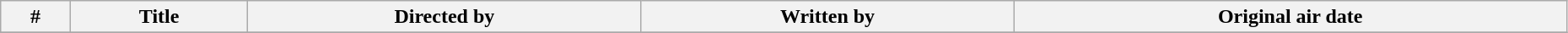<table class="wikitable" width="98%">
<tr>
<th>#</th>
<th>Title</th>
<th>Directed by</th>
<th>Written by</th>
<th>Original air date</th>
</tr>
<tr>
</tr>
</table>
